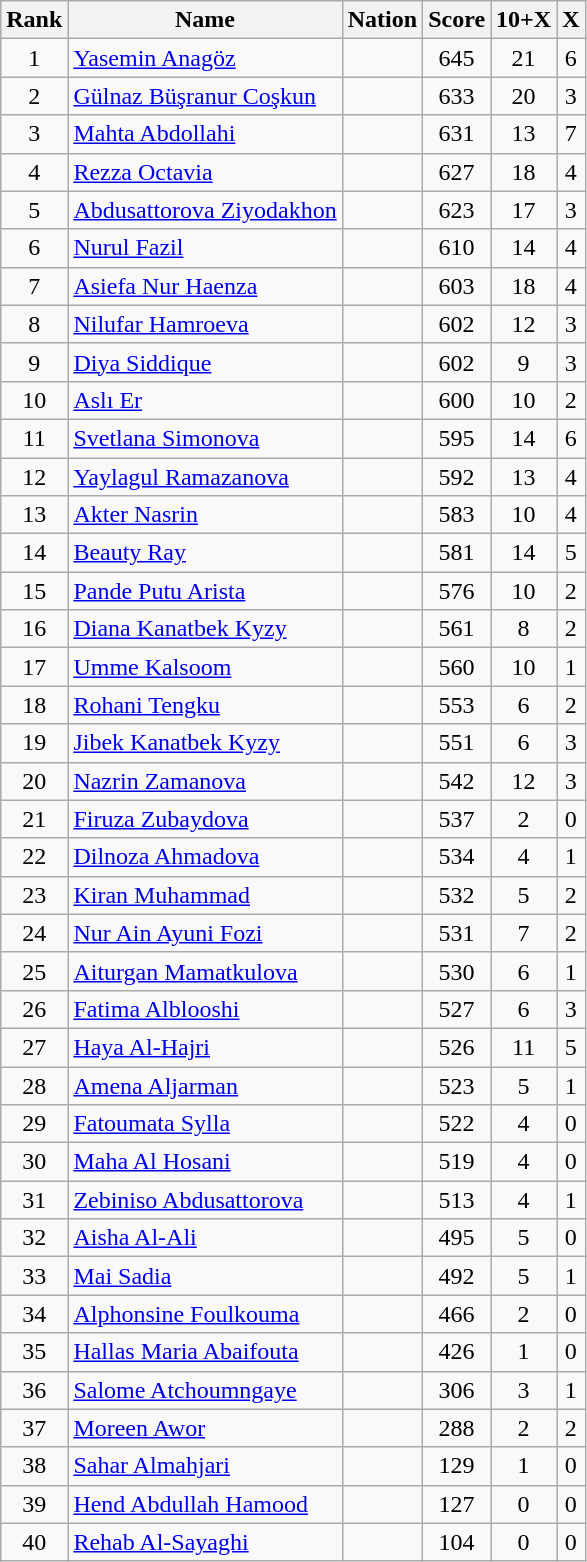<table class="wikitable sortable" style="text-align:center">
<tr>
<th>Rank</th>
<th>Name</th>
<th>Nation</th>
<th>Score</th>
<th>10+X</th>
<th>X</th>
</tr>
<tr>
<td>1</td>
<td align=left><a href='#'>Yasemin Anagöz</a></td>
<td align=left></td>
<td>645</td>
<td>21</td>
<td>6</td>
</tr>
<tr>
<td>2</td>
<td align=left><a href='#'>Gülnaz Büşranur Coşkun</a></td>
<td align=left></td>
<td>633</td>
<td>20</td>
<td>3</td>
</tr>
<tr>
<td>3</td>
<td align=left><a href='#'>Mahta Abdollahi</a></td>
<td align=left></td>
<td>631</td>
<td>13</td>
<td>7</td>
</tr>
<tr>
<td>4</td>
<td align=left><a href='#'>Rezza Octavia</a></td>
<td align=left></td>
<td>627</td>
<td>18</td>
<td>4</td>
</tr>
<tr>
<td>5</td>
<td align=left><a href='#'>Abdusattorova Ziyodakhon</a></td>
<td align=left></td>
<td>623</td>
<td>17</td>
<td>3</td>
</tr>
<tr>
<td>6</td>
<td align=left><a href='#'>Nurul Fazil</a></td>
<td align=left></td>
<td>610</td>
<td>14</td>
<td>4</td>
</tr>
<tr>
<td>7</td>
<td align=left><a href='#'>Asiefa Nur Haenza</a></td>
<td align=left></td>
<td>603</td>
<td>18</td>
<td>4</td>
</tr>
<tr>
<td>8</td>
<td align=left><a href='#'>Nilufar Hamroeva</a></td>
<td align=left></td>
<td>602</td>
<td>12</td>
<td>3</td>
</tr>
<tr>
<td>9</td>
<td align=left><a href='#'>Diya Siddique</a></td>
<td align=left></td>
<td>602</td>
<td>9</td>
<td>3</td>
</tr>
<tr>
<td>10</td>
<td align=left><a href='#'>Aslı Er</a></td>
<td align=left></td>
<td>600</td>
<td>10</td>
<td>2</td>
</tr>
<tr>
<td>11</td>
<td align=left><a href='#'>Svetlana Simonova</a></td>
<td align=left></td>
<td>595</td>
<td>14</td>
<td>6</td>
</tr>
<tr>
<td>12</td>
<td align=left><a href='#'>Yaylagul Ramazanova</a></td>
<td align=left></td>
<td>592</td>
<td>13</td>
<td>4</td>
</tr>
<tr>
<td>13</td>
<td align=left><a href='#'>Akter Nasrin</a></td>
<td align=left></td>
<td>583</td>
<td>10</td>
<td>4</td>
</tr>
<tr>
<td>14</td>
<td align=left><a href='#'>Beauty Ray</a></td>
<td align=left></td>
<td>581</td>
<td>14</td>
<td>5</td>
</tr>
<tr>
<td>15</td>
<td align=left><a href='#'>Pande Putu Arista</a></td>
<td align=left></td>
<td>576</td>
<td>10</td>
<td>2</td>
</tr>
<tr>
<td>16</td>
<td align=left><a href='#'>Diana Kanatbek Kyzy</a></td>
<td align=left></td>
<td>561</td>
<td>8</td>
<td>2</td>
</tr>
<tr>
<td>17</td>
<td align=left><a href='#'>Umme Kalsoom</a></td>
<td align=left></td>
<td>560</td>
<td>10</td>
<td>1</td>
</tr>
<tr>
<td>18</td>
<td align=left><a href='#'>Rohani Tengku</a></td>
<td align=left></td>
<td>553</td>
<td>6</td>
<td>2</td>
</tr>
<tr>
<td>19</td>
<td align=left><a href='#'>Jibek Kanatbek Kyzy</a></td>
<td align=left></td>
<td>551</td>
<td>6</td>
<td>3</td>
</tr>
<tr>
<td>20</td>
<td align=left><a href='#'>Nazrin Zamanova</a></td>
<td align=left></td>
<td>542</td>
<td>12</td>
<td>3</td>
</tr>
<tr>
<td>21</td>
<td align=left><a href='#'>Firuza Zubaydova</a></td>
<td align=left></td>
<td>537</td>
<td>2</td>
<td>0</td>
</tr>
<tr>
<td>22</td>
<td align=left><a href='#'>Dilnoza Ahmadova</a></td>
<td align=left></td>
<td>534</td>
<td>4</td>
<td>1</td>
</tr>
<tr>
<td>23</td>
<td align=left><a href='#'>Kiran Muhammad</a></td>
<td align=left></td>
<td>532</td>
<td>5</td>
<td>2</td>
</tr>
<tr>
<td>24</td>
<td align=left><a href='#'>Nur Ain Ayuni Fozi</a></td>
<td align=left></td>
<td>531</td>
<td>7</td>
<td>2</td>
</tr>
<tr>
<td>25</td>
<td align=left><a href='#'>Aiturgan Mamatkulova</a></td>
<td align=left></td>
<td>530</td>
<td>6</td>
<td>1</td>
</tr>
<tr>
<td>26</td>
<td align=left><a href='#'>Fatima Alblooshi</a></td>
<td align=left></td>
<td>527</td>
<td>6</td>
<td>3</td>
</tr>
<tr>
<td>27</td>
<td align=left><a href='#'>Haya Al-Hajri</a></td>
<td align=left></td>
<td>526</td>
<td>11</td>
<td>5</td>
</tr>
<tr>
<td>28</td>
<td align=left><a href='#'>Amena Aljarman</a></td>
<td align=left></td>
<td>523</td>
<td>5</td>
<td>1</td>
</tr>
<tr>
<td>29</td>
<td align=left><a href='#'>Fatoumata Sylla</a></td>
<td align=left></td>
<td>522</td>
<td>4</td>
<td>0</td>
</tr>
<tr>
<td>30</td>
<td align=left><a href='#'>Maha Al Hosani</a></td>
<td align=left></td>
<td>519</td>
<td>4</td>
<td>0</td>
</tr>
<tr>
<td>31</td>
<td align=left><a href='#'>Zebiniso Abdusattorova</a></td>
<td align=left></td>
<td>513</td>
<td>4</td>
<td>1</td>
</tr>
<tr>
<td>32</td>
<td align=left><a href='#'>Aisha Al-Ali</a></td>
<td align=left></td>
<td>495</td>
<td>5</td>
<td>0</td>
</tr>
<tr>
<td>33</td>
<td align=left><a href='#'>Mai Sadia</a></td>
<td align=left></td>
<td>492</td>
<td>5</td>
<td>1</td>
</tr>
<tr>
<td>34</td>
<td align=left><a href='#'>Alphonsine Foulkouma</a></td>
<td align=left></td>
<td>466</td>
<td>2</td>
<td>0</td>
</tr>
<tr>
<td>35</td>
<td align=left><a href='#'>Hallas Maria Abaifouta</a></td>
<td align=left></td>
<td>426</td>
<td>1</td>
<td>0</td>
</tr>
<tr>
<td>36</td>
<td align=left><a href='#'>Salome Atchoumngaye</a></td>
<td align=left></td>
<td>306</td>
<td>3</td>
<td>1</td>
</tr>
<tr>
<td>37</td>
<td align=left><a href='#'>Moreen Awor</a></td>
<td align=left></td>
<td>288</td>
<td>2</td>
<td>2</td>
</tr>
<tr>
<td>38</td>
<td align=left><a href='#'>Sahar Almahjari</a></td>
<td align=left></td>
<td>129</td>
<td>1</td>
<td>0</td>
</tr>
<tr>
<td>39</td>
<td align=left><a href='#'>Hend Abdullah Hamood</a></td>
<td align=left></td>
<td>127</td>
<td>0</td>
<td>0</td>
</tr>
<tr>
<td>40</td>
<td align=left><a href='#'>Rehab Al-Sayaghi</a></td>
<td align=left></td>
<td>104</td>
<td>0</td>
<td>0</td>
</tr>
</table>
